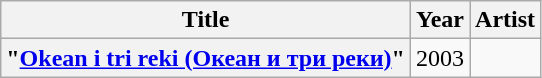<table class="wikitable plainrowheaders">
<tr>
<th scope="col">Title</th>
<th scope="col">Year</th>
<th scope="col">Artist</th>
</tr>
<tr>
<th scope="row">"<a href='#'>Okean i tri reki (Океан и три реки)</a>"</th>
<td rowspan=1>2003</td>
<td></td>
</tr>
</table>
